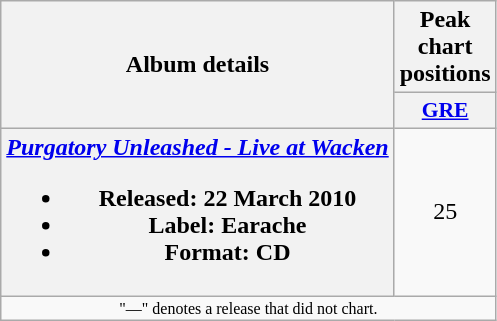<table class="wikitable plainrowheaders" style="text-align:center;">
<tr>
<th scope="col" rowspan="2">Album details</th>
<th scope="col" colspan="1">Peak chart positions</th>
</tr>
<tr>
<th scope="col" style="width:3em;font-size:90%;"><a href='#'>GRE</a><br></th>
</tr>
<tr>
<th scope="row"><em><a href='#'>Purgatory Unleashed - Live at Wacken</a></em><br><ul><li>Released: 22 March 2010</li><li>Label: Earache</li><li>Format: CD</li></ul></th>
<td align="center">25</td>
</tr>
<tr>
<td align="center" colspan="20" style="font-size: 8pt">"—" denotes a release that did not chart.</td>
</tr>
</table>
